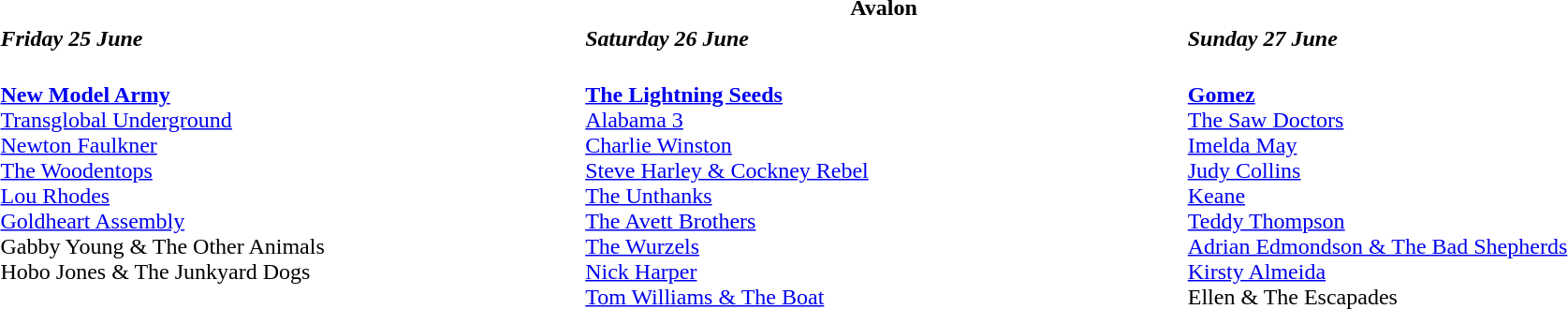<table class="collapsible collapsed" style="width:100%;">
<tr>
<th colspan=3>Avalon</th>
</tr>
<tr>
<td style="width:33%;"><strong><em>Friday 25 June</em></strong></td>
<td style="width:34%;"><strong><em>Saturday 26 June</em></strong></td>
<td style="width:33%;"><strong><em>Sunday 27 June</em></strong></td>
</tr>
<tr valign="top">
<td><br><strong><a href='#'>New Model Army</a></strong><br><a href='#'>Transglobal Underground</a><br><a href='#'>Newton Faulkner</a><br><a href='#'>The Woodentops</a><br><a href='#'>Lou Rhodes</a><br><a href='#'>Goldheart Assembly</a><br>Gabby Young & The Other Animals<br>Hobo Jones & The Junkyard Dogs</td>
<td><br><strong><a href='#'>The Lightning Seeds</a></strong><br><a href='#'>Alabama 3</a><br><a href='#'>Charlie Winston</a><br><a href='#'>Steve Harley & Cockney Rebel</a><br><a href='#'>The Unthanks</a><br><a href='#'>The Avett Brothers</a><br><a href='#'>The Wurzels</a><br><a href='#'>Nick Harper</a><br><a href='#'>Tom Williams & The Boat</a></td>
<td><br><strong><a href='#'>Gomez</a></strong><br><a href='#'>The Saw Doctors</a><br><a href='#'>Imelda May</a><br><a href='#'>Judy Collins</a><br><a href='#'>Keane</a><br><a href='#'>Teddy Thompson</a><br><a href='#'>Adrian Edmondson & The Bad Shepherds</a><br><a href='#'>Kirsty Almeida</a><br>Ellen & The Escapades</td>
</tr>
</table>
